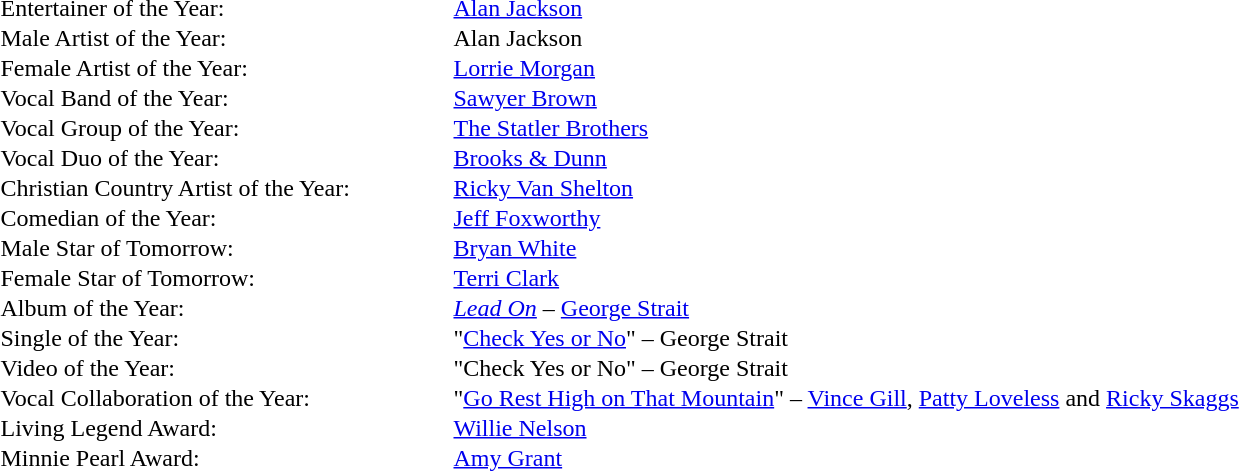<table cellspacing="0" border="0" cellpadding="1">
<tr>
<td style="width:300px;">Entertainer of the Year:</td>
<td><a href='#'>Alan Jackson</a></td>
</tr>
<tr>
<td>Male Artist of the Year:</td>
<td>Alan Jackson</td>
</tr>
<tr>
<td>Female Artist of the Year:</td>
<td><a href='#'>Lorrie Morgan</a></td>
</tr>
<tr>
<td>Vocal Band of the Year:</td>
<td><a href='#'>Sawyer Brown</a></td>
</tr>
<tr>
<td>Vocal Group of the Year:</td>
<td><a href='#'>The Statler Brothers</a></td>
</tr>
<tr>
<td>Vocal Duo of the Year:</td>
<td><a href='#'>Brooks & Dunn</a></td>
</tr>
<tr>
<td>Christian Country Artist of the Year:</td>
<td><a href='#'>Ricky Van Shelton</a></td>
</tr>
<tr>
<td>Comedian of the Year:</td>
<td><a href='#'>Jeff Foxworthy</a></td>
</tr>
<tr>
<td>Male Star of Tomorrow:</td>
<td><a href='#'>Bryan White</a></td>
</tr>
<tr>
<td>Female Star of Tomorrow:</td>
<td><a href='#'>Terri Clark</a></td>
</tr>
<tr>
<td>Album of the Year:</td>
<td><em><a href='#'>Lead On</a></em> – <a href='#'>George Strait</a></td>
</tr>
<tr>
<td>Single of the Year:</td>
<td>"<a href='#'>Check Yes or No</a>" – George Strait</td>
</tr>
<tr>
<td>Video of the Year:</td>
<td>"Check Yes or No" – George Strait</td>
</tr>
<tr>
<td>Vocal Collaboration of the Year:</td>
<td>"<a href='#'>Go Rest High on That Mountain</a>" – <a href='#'>Vince Gill</a>, <a href='#'>Patty Loveless</a> and <a href='#'>Ricky Skaggs</a></td>
</tr>
<tr>
<td>Living Legend Award:</td>
<td><a href='#'>Willie Nelson</a></td>
</tr>
<tr>
<td>Minnie Pearl Award:</td>
<td><a href='#'>Amy Grant</a></td>
</tr>
<tr>
</tr>
</table>
